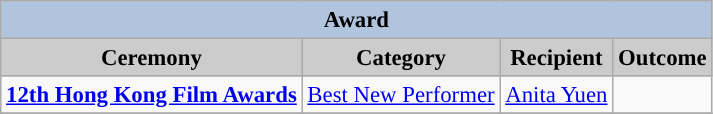<table class="wikitable" style="font-size:95%;" ;>
<tr style="background:#ccc; text-align:center;">
<th colspan="4" style="background: LightSteelBlue;">Award</th>
</tr>
<tr style="background:#ccc; text-align:center;">
<th style="background:#ccc">Ceremony</th>
<th style="background:#ccc">Category</th>
<th style="background:#ccc">Recipient</th>
<th style="background:#ccc">Outcome</th>
</tr>
<tr>
<td><strong><a href='#'>12th Hong Kong Film Awards</a></strong></td>
<td><a href='#'>Best New Performer</a></td>
<td><a href='#'>Anita Yuen</a></td>
<td></td>
</tr>
<tr>
</tr>
</table>
